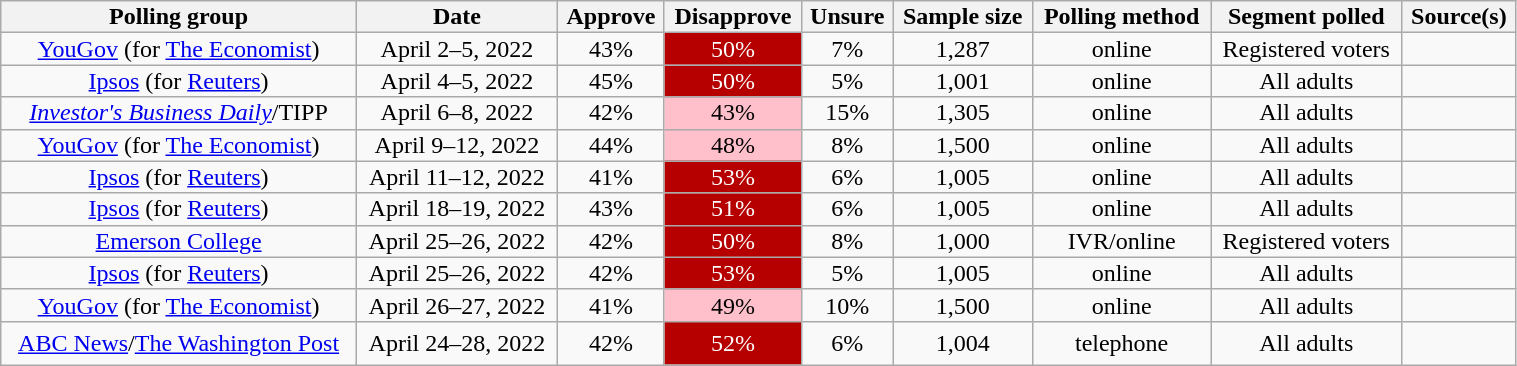<table class="wikitable sortable" style="text-align:center;line-height:14px;width: 80%;">
<tr>
<th class="unsortable">Polling group</th>
<th>Date</th>
<th>Approve</th>
<th>Disapprove</th>
<th>Unsure</th>
<th>Sample size</th>
<th>Polling method</th>
<th class="unsortable">Segment polled</th>
<th class="unsortable">Source(s)</th>
</tr>
<tr>
<td><a href='#'>YouGov</a> (for <a href='#'>The Economist</a>)</td>
<td>April 2–5, 2022</td>
<td>43%</td>
<td style="background: #B60000; color: white">50%</td>
<td>7%</td>
<td>1,287</td>
<td>online</td>
<td>Registered voters</td>
<td></td>
</tr>
<tr>
<td><a href='#'>Ipsos</a> (for <a href='#'>Reuters</a>)</td>
<td>April 4–5, 2022</td>
<td>45%</td>
<td style="background: #B60000; color: white">50%</td>
<td>5%</td>
<td>1,001</td>
<td>online</td>
<td>All adults</td>
<td></td>
</tr>
<tr>
<td><em><a href='#'>Investor's Business Daily</a></em>/TIPP</td>
<td>April 6–8, 2022</td>
<td>42%</td>
<td style="background: pink; color: black">43%</td>
<td>15%</td>
<td>1,305</td>
<td>online</td>
<td>All adults</td>
<td></td>
</tr>
<tr>
<td><a href='#'>YouGov</a> (for <a href='#'>The Economist</a>)</td>
<td>April 9–12, 2022</td>
<td>44%</td>
<td style="background: pink; color: black">48%</td>
<td>8%</td>
<td>1,500</td>
<td>online</td>
<td>All adults</td>
<td></td>
</tr>
<tr>
<td><a href='#'>Ipsos</a> (for <a href='#'>Reuters</a>)</td>
<td>April 11–12, 2022</td>
<td>41%</td>
<td style="background: #B60000; color: white">53%</td>
<td>6%</td>
<td>1,005</td>
<td>online</td>
<td>All adults</td>
<td></td>
</tr>
<tr>
<td><a href='#'>Ipsos</a> (for <a href='#'>Reuters</a>)</td>
<td>April 18–19, 2022</td>
<td>43%</td>
<td style="background: #B60000; color: white">51%</td>
<td>6%</td>
<td>1,005</td>
<td>online</td>
<td>All adults</td>
<td></td>
</tr>
<tr>
<td><a href='#'>Emerson College</a></td>
<td>April 25–26, 2022</td>
<td>42%</td>
<td style="background: #B60000; color: white">50%</td>
<td>8%</td>
<td>1,000</td>
<td>IVR/online</td>
<td>Registered voters</td>
<td></td>
</tr>
<tr>
<td><a href='#'>Ipsos</a> (for <a href='#'>Reuters</a>)</td>
<td>April 25–26, 2022</td>
<td>42%</td>
<td style="background: #B60000; color: white">53%</td>
<td>5%</td>
<td>1,005</td>
<td>online</td>
<td>All adults</td>
<td></td>
</tr>
<tr>
<td><a href='#'>YouGov</a> (for <a href='#'>The Economist</a>)</td>
<td>April 26–27, 2022</td>
<td>41%</td>
<td style="background: pink; color: black">49%</td>
<td>10%</td>
<td>1,500</td>
<td>online</td>
<td>All adults</td>
<td></td>
</tr>
<tr>
<td><a href='#'>ABC News</a>/<a href='#'>The Washington Post</a></td>
<td>April 24–28, 2022</td>
<td style="padding: 7px">42%</td>
<td style="padding: 7px; background: #B60000; color: white">52%</td>
<td>6%</td>
<td>1,004</td>
<td>telephone</td>
<td>All adults</td>
<td></td>
</tr>
</table>
